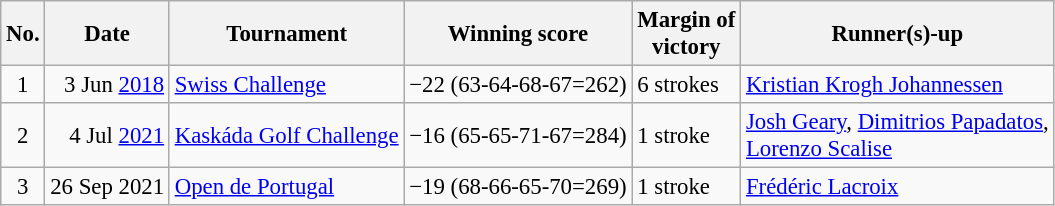<table class="wikitable" style="font-size:95%;">
<tr>
<th>No.</th>
<th>Date</th>
<th>Tournament</th>
<th>Winning score</th>
<th>Margin of<br>victory</th>
<th>Runner(s)-up</th>
</tr>
<tr>
<td align=center>1</td>
<td align=right>3 Jun <a href='#'>2018</a></td>
<td><a href='#'>Swiss Challenge</a></td>
<td>−22 (63-64-68-67=262)</td>
<td>6 strokes</td>
<td> <a href='#'>Kristian Krogh Johannessen</a></td>
</tr>
<tr>
<td align=center>2</td>
<td align=right>4 Jul <a href='#'>2021</a></td>
<td><a href='#'>Kaskáda Golf Challenge</a></td>
<td>−16 (65-65-71-67=284)</td>
<td>1 stroke</td>
<td> <a href='#'>Josh Geary</a>,  <a href='#'>Dimitrios Papadatos</a>,<br> <a href='#'>Lorenzo Scalise</a></td>
</tr>
<tr>
<td align=center>3</td>
<td align=right>26 Sep 2021</td>
<td><a href='#'>Open de Portugal</a></td>
<td>−19 (68-66-65-70=269)</td>
<td>1 stroke</td>
<td> <a href='#'>Frédéric Lacroix</a></td>
</tr>
</table>
